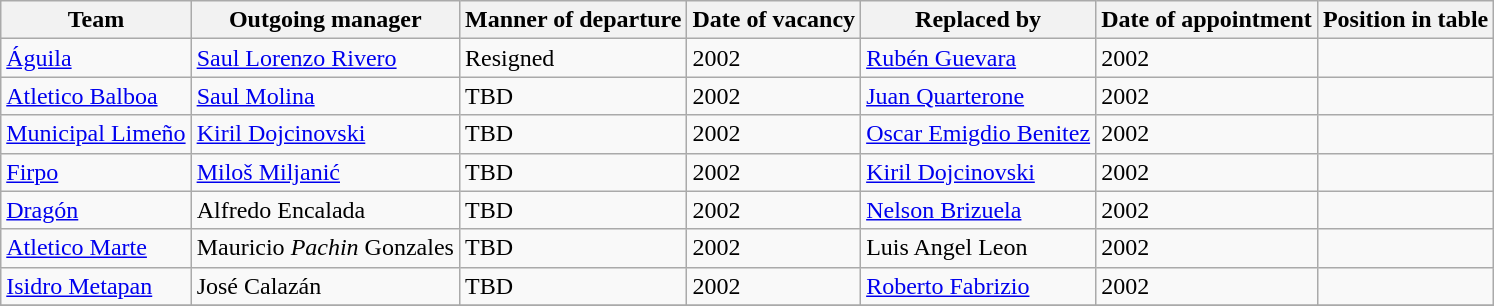<table class="wikitable">
<tr>
<th>Team</th>
<th>Outgoing manager</th>
<th>Manner of departure</th>
<th>Date of vacancy</th>
<th>Replaced by</th>
<th>Date of appointment</th>
<th>Position in table</th>
</tr>
<tr>
<td><a href='#'>Águila</a></td>
<td> <a href='#'>Saul Lorenzo Rivero</a></td>
<td>Resigned</td>
<td>2002</td>
<td> <a href='#'>Rubén Guevara</a></td>
<td>2002</td>
<td></td>
</tr>
<tr>
<td><a href='#'>Atletico Balboa</a></td>
<td> <a href='#'>Saul Molina</a></td>
<td>TBD</td>
<td>2002</td>
<td> <a href='#'>Juan Quarterone</a></td>
<td>2002</td>
<td></td>
</tr>
<tr>
<td><a href='#'>Municipal Limeño</a></td>
<td> <a href='#'>Kiril Dojcinovski</a></td>
<td>TBD</td>
<td>2002</td>
<td> <a href='#'>Oscar Emigdio Benitez</a></td>
<td>2002</td>
<td></td>
</tr>
<tr>
<td><a href='#'>Firpo</a></td>
<td> <a href='#'>Miloš Miljanić</a></td>
<td>TBD</td>
<td>2002</td>
<td> <a href='#'>Kiril Dojcinovski</a></td>
<td>2002</td>
<td></td>
</tr>
<tr>
<td><a href='#'>Dragón</a></td>
<td> Alfredo Encalada</td>
<td>TBD</td>
<td>2002</td>
<td> <a href='#'>Nelson Brizuela</a></td>
<td>2002</td>
<td></td>
</tr>
<tr>
<td><a href='#'>Atletico Marte</a></td>
<td> Mauricio <em>Pachin</em> Gonzales</td>
<td>TBD</td>
<td>2002</td>
<td> Luis Angel Leon</td>
<td>2002</td>
<td></td>
</tr>
<tr>
<td><a href='#'>Isidro Metapan</a></td>
<td> José Calazán</td>
<td>TBD</td>
<td>2002</td>
<td> <a href='#'>Roberto Fabrizio</a></td>
<td>2002</td>
<td></td>
</tr>
<tr>
</tr>
</table>
